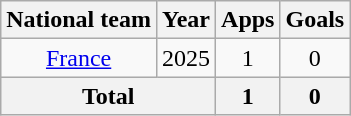<table class=wikitable style=text-align:center>
<tr>
<th>National team</th>
<th>Year</th>
<th>Apps</th>
<th>Goals</th>
</tr>
<tr>
<td><a href='#'>France</a></td>
<td>2025</td>
<td>1</td>
<td>0</td>
</tr>
<tr>
<th colspan="2">Total</th>
<th>1</th>
<th>0</th>
</tr>
</table>
